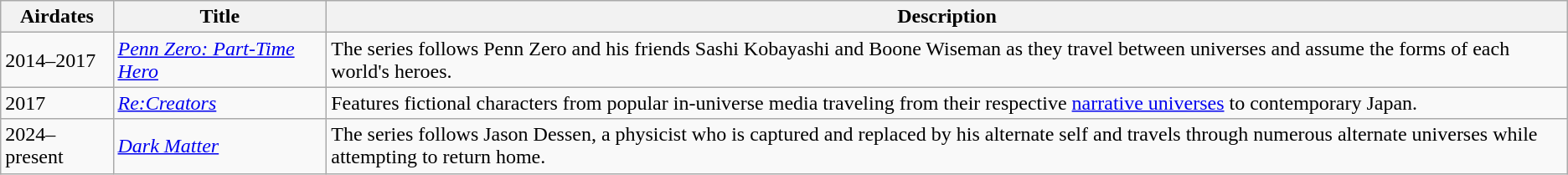<table class="wikitable sortable">
<tr>
<th>Airdates</th>
<th>Title</th>
<th>Description</th>
</tr>
<tr>
<td>2014–2017</td>
<td><em><a href='#'>Penn Zero: Part-Time Hero</a></em></td>
<td>The series follows Penn Zero and his friends Sashi Kobayashi and Boone Wiseman as they travel between universes and assume the forms of each world's heroes.</td>
</tr>
<tr>
<td>2017</td>
<td><em><a href='#'>Re:Creators</a></em></td>
<td>Features fictional characters from popular in-universe media traveling from their respective <a href='#'>narrative universes</a> to contemporary Japan.</td>
</tr>
<tr>
<td>2024–present</td>
<td><em><a href='#'>Dark Matter</a></em></td>
<td>The series follows Jason Dessen, a physicist who is captured and replaced by his alternate self and travels through numerous alternate universes while attempting to return home.</td>
</tr>
</table>
